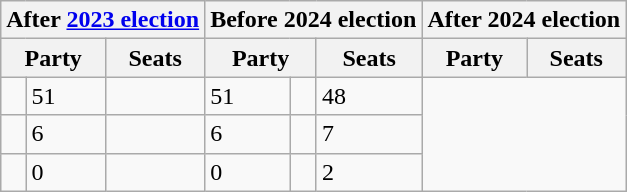<table class="wikitable">
<tr>
<th colspan="3">After <a href='#'>2023 election</a></th>
<th colspan="3">Before 2024 election</th>
<th colspan="3">After 2024 election</th>
</tr>
<tr>
<th colspan="2">Party</th>
<th>Seats</th>
<th colspan="2">Party</th>
<th>Seats</th>
<th colspan="2">Party</th>
<th>Seats</th>
</tr>
<tr>
<td></td>
<td>51</td>
<td></td>
<td>51</td>
<td></td>
<td>48</td>
</tr>
<tr>
<td></td>
<td>6</td>
<td></td>
<td>6</td>
<td></td>
<td>7</td>
</tr>
<tr>
<td></td>
<td>0</td>
<td></td>
<td>0</td>
<td></td>
<td>2</td>
</tr>
</table>
